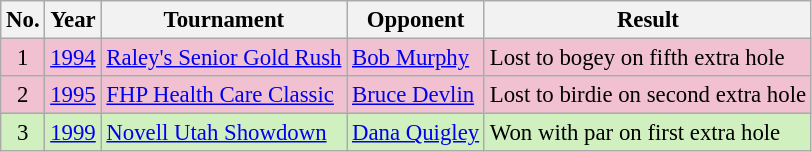<table class="wikitable" style="font-size:95%;">
<tr>
<th>No.</th>
<th>Year</th>
<th>Tournament</th>
<th>Opponent</th>
<th>Result</th>
</tr>
<tr style="background:#F2C1D1;">
<td align=center>1</td>
<td><a href='#'>1994</a></td>
<td><a href='#'>Raley's Senior Gold Rush</a></td>
<td> <a href='#'>Bob Murphy</a></td>
<td>Lost to bogey on fifth extra hole</td>
</tr>
<tr style="background:#F2C1D1;">
<td align=center>2</td>
<td><a href='#'>1995</a></td>
<td><a href='#'>FHP Health Care Classic</a></td>
<td> <a href='#'>Bruce Devlin</a></td>
<td>Lost to birdie on second extra hole</td>
</tr>
<tr style="background:#D0F0C0;">
<td align=center>3</td>
<td><a href='#'>1999</a></td>
<td><a href='#'>Novell Utah Showdown</a></td>
<td> <a href='#'>Dana Quigley</a></td>
<td>Won with par on first extra hole</td>
</tr>
</table>
